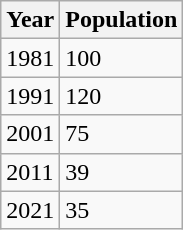<table class="wikitable">
<tr>
<th>Year</th>
<th>Population</th>
</tr>
<tr>
<td>1981</td>
<td>100</td>
</tr>
<tr>
<td>1991</td>
<td>120</td>
</tr>
<tr>
<td>2001</td>
<td>75</td>
</tr>
<tr>
<td>2011</td>
<td>39</td>
</tr>
<tr>
<td>2021</td>
<td>35</td>
</tr>
</table>
